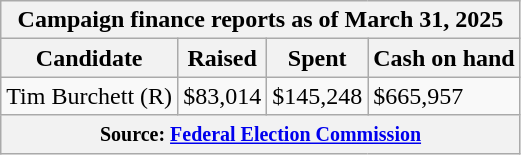<table class="wikitable sortable">
<tr>
<th colspan=4>Campaign finance reports as of March 31, 2025</th>
</tr>
<tr style="text-align:center;">
<th>Candidate</th>
<th>Raised</th>
<th>Spent</th>
<th>Cash on hand</th>
</tr>
<tr>
<td>Tim Burchett (R)</td>
<td>$83,014</td>
<td>$145,248</td>
<td>$665,957</td>
</tr>
<tr>
<th colspan="4"><small>Source: <a href='#'>Federal Election Commission</a></small></th>
</tr>
</table>
